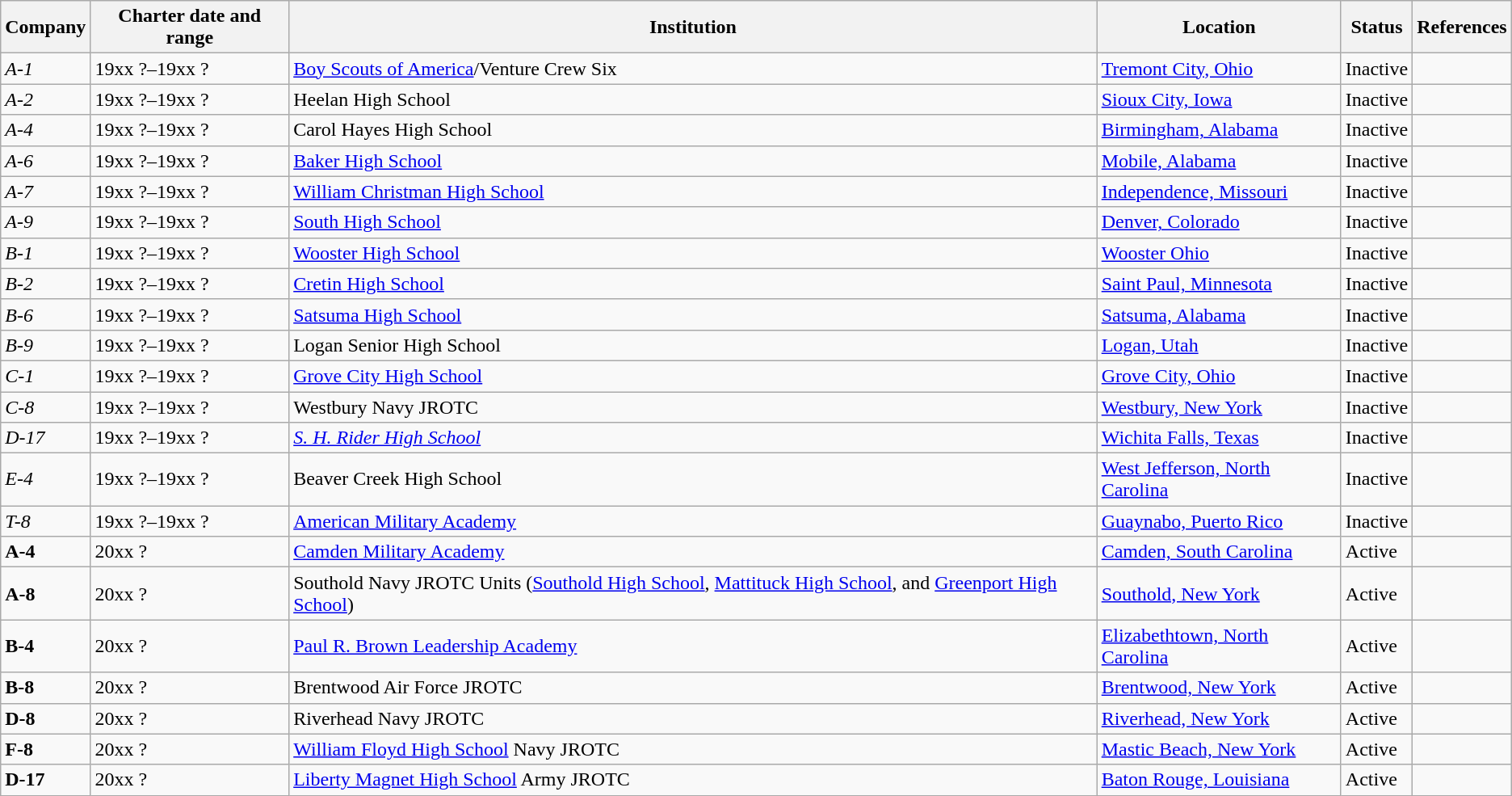<table class="wikitable sortable">
<tr>
<th>Company</th>
<th>Charter date and range</th>
<th>Institution</th>
<th>Location</th>
<th>Status</th>
<th>References</th>
</tr>
<tr>
<td><em>A-1</em></td>
<td>19xx ?–19xx ?</td>
<td><a href='#'>Boy Scouts of America</a>/Venture Crew Six</td>
<td><a href='#'>Tremont City, Ohio</a></td>
<td>Inactive</td>
<td></td>
</tr>
<tr>
<td><em>A-2</em></td>
<td>19xx ?–19xx ?</td>
<td>Heelan High School</td>
<td><a href='#'>Sioux City, Iowa</a></td>
<td>Inactive</td>
<td></td>
</tr>
<tr>
<td><em>A-4</em></td>
<td>19xx ?–19xx ?</td>
<td>Carol Hayes High School</td>
<td><a href='#'>Birmingham, Alabama</a></td>
<td>Inactive</td>
<td></td>
</tr>
<tr>
<td><em>A-6</em></td>
<td>19xx ?–19xx ?</td>
<td><a href='#'>Baker High School</a></td>
<td><a href='#'>Mobile, Alabama</a></td>
<td>Inactive</td>
<td></td>
</tr>
<tr>
<td><em>A-7</em></td>
<td>19xx ?–19xx ?</td>
<td><a href='#'>William Christman High School</a></td>
<td><a href='#'>Independence, Missouri</a></td>
<td>Inactive</td>
<td></td>
</tr>
<tr>
<td><em>A-9</em></td>
<td>19xx ?–19xx ?</td>
<td><a href='#'>South High School</a></td>
<td><a href='#'>Denver, Colorado</a></td>
<td>Inactive</td>
<td></td>
</tr>
<tr>
<td><em>B-1</em></td>
<td>19xx ?–19xx ?</td>
<td><a href='#'>Wooster High School</a></td>
<td><a href='#'>Wooster Ohio</a></td>
<td>Inactive</td>
<td></td>
</tr>
<tr>
<td><em>B-2</em></td>
<td>19xx ?–19xx ?</td>
<td><a href='#'>Cretin High School</a></td>
<td><a href='#'>Saint Paul, Minnesota</a></td>
<td>Inactive</td>
<td></td>
</tr>
<tr>
<td><em>B-6</em></td>
<td>19xx ?–19xx ?</td>
<td><a href='#'>Satsuma High School</a></td>
<td><a href='#'>Satsuma, Alabama</a></td>
<td>Inactive</td>
<td></td>
</tr>
<tr>
<td><em>B-9</em></td>
<td>19xx ?–19xx ?</td>
<td>Logan Senior High School</td>
<td><a href='#'>Logan, Utah</a></td>
<td>Inactive</td>
<td></td>
</tr>
<tr>
<td><em>C-1</em></td>
<td>19xx ?–19xx ?</td>
<td><a href='#'>Grove City High School</a></td>
<td><a href='#'>Grove City, Ohio</a></td>
<td>Inactive</td>
<td></td>
</tr>
<tr>
<td><em>C-8</em></td>
<td>19xx ?–19xx ?</td>
<td>Westbury Navy JROTC</td>
<td><a href='#'>Westbury, New York</a></td>
<td>Inactive</td>
<td></td>
</tr>
<tr>
<td><em>D-17</em></td>
<td>19xx ?–19xx ?</td>
<td><em><a href='#'>S. H. Rider High School</a></em></td>
<td><a href='#'>Wichita Falls, Texas</a></td>
<td>Inactive</td>
<td></td>
</tr>
<tr>
<td><em>E-4</em></td>
<td>19xx ?–19xx ?</td>
<td>Beaver Creek High School</td>
<td><a href='#'>West Jefferson, North Carolina</a></td>
<td>Inactive</td>
<td></td>
</tr>
<tr>
<td><em>T-8</em></td>
<td>19xx ?–19xx ?</td>
<td><a href='#'>American Military Academy</a></td>
<td><a href='#'>Guaynabo, Puerto Rico</a></td>
<td>Inactive</td>
<td></td>
</tr>
<tr>
<td><strong>A-4</strong></td>
<td>20xx ?</td>
<td><a href='#'>Camden Military Academy</a></td>
<td><a href='#'>Camden, South Carolina</a></td>
<td>Active</td>
<td></td>
</tr>
<tr>
<td><strong>A-8</strong></td>
<td>20xx ?</td>
<td>Southold Navy JROTC Units (<a href='#'>Southold High School</a>, <a href='#'>Mattituck High School</a>, and <a href='#'>Greenport High School</a>)</td>
<td><a href='#'>Southold, New York</a></td>
<td>Active</td>
<td></td>
</tr>
<tr>
<td><strong>B-4</strong></td>
<td>20xx ?</td>
<td><a href='#'>Paul R. Brown Leadership Academy</a></td>
<td><a href='#'>Elizabethtown, North Carolina</a></td>
<td>Active</td>
<td></td>
</tr>
<tr>
<td><strong>B-8</strong></td>
<td>20xx ?</td>
<td>Brentwood Air Force JROTC</td>
<td><a href='#'>Brentwood, New York</a></td>
<td>Active</td>
<td></td>
</tr>
<tr>
<td><strong>D-8</strong></td>
<td>20xx ?</td>
<td>Riverhead Navy JROTC</td>
<td><a href='#'>Riverhead, New York</a></td>
<td>Active</td>
<td></td>
</tr>
<tr>
<td><strong>F-8</strong></td>
<td>20xx ?</td>
<td><a href='#'>William Floyd High School</a> Navy JROTC</td>
<td><a href='#'>Mastic Beach, New York</a></td>
<td>Active</td>
<td></td>
</tr>
<tr>
<td><strong>D-17</strong></td>
<td>20xx ?</td>
<td><a href='#'>Liberty Magnet High School</a> Army JROTC</td>
<td><a href='#'>Baton Rouge, Louisiana</a></td>
<td>Active</td>
<td></td>
</tr>
</table>
